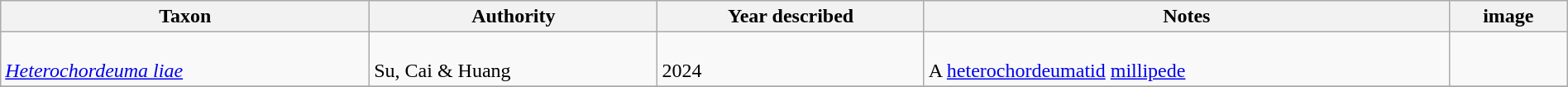<table class="wikitable sortable" align="center" width="100%">
<tr>
<th>Taxon</th>
<th>Authority</th>
<th>Year described</th>
<th>Notes</th>
<th>image</th>
</tr>
<tr>
<td><br><em><a href='#'>Heterochordeuma liae</a></em></td>
<td><br>Su, Cai & Huang</td>
<td><br>2024</td>
<td><br>A <a href='#'>heterochordeumatid</a> <a href='#'>millipede</a></td>
<td></td>
</tr>
<tr>
</tr>
</table>
